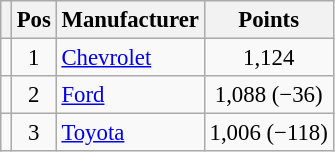<table class="wikitable" style="font-size: 95%;">
<tr>
<th></th>
<th>Pos</th>
<th>Manufacturer</th>
<th>Points</th>
</tr>
<tr>
<td align="left"></td>
<td style="text-align:center;">1</td>
<td><a href='#'>Chevrolet</a></td>
<td style="text-align:center;">1,124</td>
</tr>
<tr>
<td align="left"></td>
<td style="text-align:center;">2</td>
<td><a href='#'>Ford</a></td>
<td style="text-align:center;">1,088 (−36)</td>
</tr>
<tr>
<td align="left"></td>
<td style="text-align:center;">3</td>
<td><a href='#'>Toyota</a></td>
<td style="text-align:center;">1,006 (−118)</td>
</tr>
</table>
